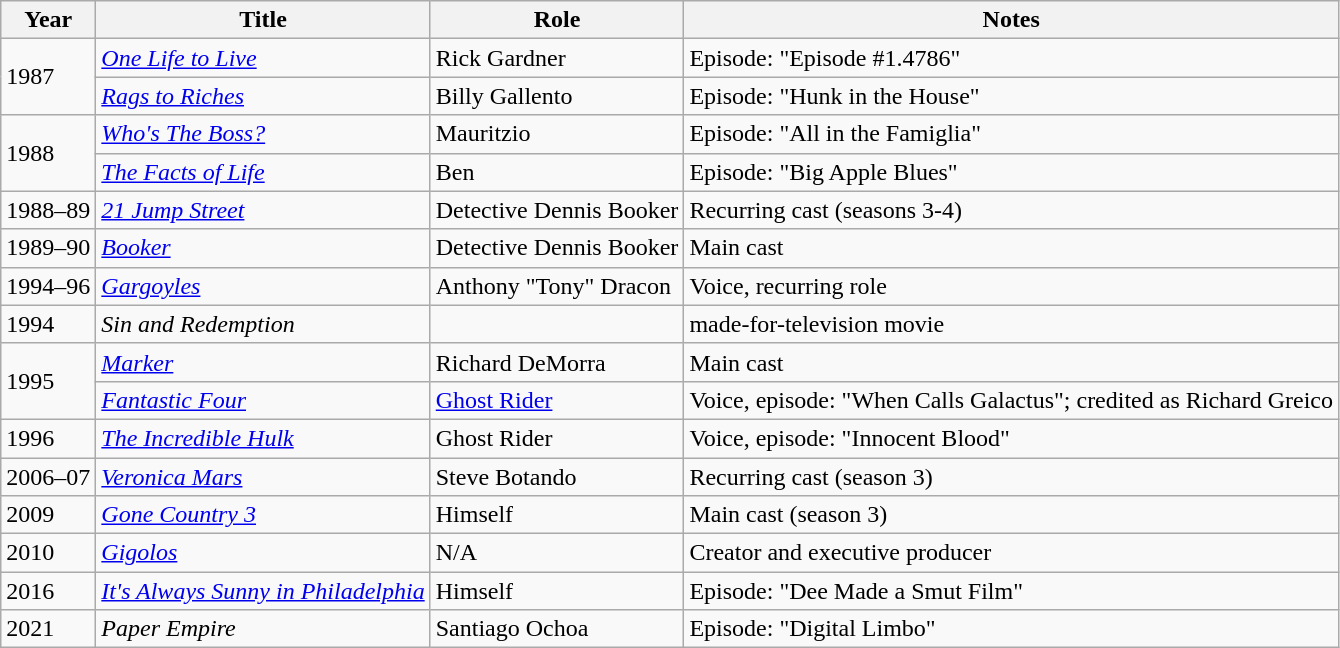<table class="wikitable">
<tr>
<th>Year</th>
<th>Title</th>
<th>Role</th>
<th>Notes</th>
</tr>
<tr>
<td rowspan="2">1987</td>
<td><em><a href='#'>One Life to Live</a></em></td>
<td>Rick Gardner</td>
<td>Episode: "Episode #1.4786"</td>
</tr>
<tr>
<td><em><a href='#'>Rags to Riches</a></em></td>
<td>Billy Gallento</td>
<td>Episode: "Hunk in the House"</td>
</tr>
<tr>
<td rowspan="2">1988</td>
<td><em><a href='#'>Who's The Boss?</a></em></td>
<td>Mauritzio</td>
<td>Episode: "All in the Famiglia"</td>
</tr>
<tr>
<td><em><a href='#'>The Facts of Life</a></em></td>
<td>Ben</td>
<td>Episode: "Big Apple Blues"</td>
</tr>
<tr>
<td>1988–89</td>
<td><em><a href='#'>21 Jump Street</a></em></td>
<td>Detective Dennis Booker</td>
<td>Recurring cast (seasons 3-4)</td>
</tr>
<tr>
<td>1989–90</td>
<td><em><a href='#'>Booker</a></em></td>
<td>Detective Dennis Booker</td>
<td>Main cast</td>
</tr>
<tr>
<td>1994–96</td>
<td><em><a href='#'>Gargoyles</a></em></td>
<td>Anthony "Tony" Dracon</td>
<td>Voice, recurring role</td>
</tr>
<tr>
<td>1994</td>
<td><em>Sin and Redemption</em></td>
<td></td>
<td>made-for-television movie</td>
</tr>
<tr>
<td rowspan="2">1995</td>
<td><em><a href='#'>Marker</a></em></td>
<td>Richard DeMorra</td>
<td>Main cast</td>
</tr>
<tr>
<td><em><a href='#'>Fantastic Four</a></em></td>
<td><a href='#'>Ghost Rider</a></td>
<td>Voice, episode: "When Calls Galactus"; credited as Richard Greico</td>
</tr>
<tr>
<td>1996</td>
<td><em><a href='#'>The Incredible Hulk</a></em></td>
<td>Ghost Rider</td>
<td>Voice, episode: "Innocent Blood"</td>
</tr>
<tr>
<td>2006–07</td>
<td><em><a href='#'>Veronica Mars</a></em></td>
<td>Steve Botando</td>
<td>Recurring cast (season 3)</td>
</tr>
<tr>
<td>2009</td>
<td><em><a href='#'>Gone Country 3</a></em></td>
<td>Himself</td>
<td>Main cast (season 3)</td>
</tr>
<tr>
<td>2010</td>
<td><em><a href='#'>Gigolos</a></em></td>
<td>N/A</td>
<td>Creator and executive producer</td>
</tr>
<tr>
<td>2016</td>
<td><em><a href='#'>It's Always Sunny in Philadelphia</a></em></td>
<td>Himself</td>
<td>Episode: "Dee Made a Smut Film"</td>
</tr>
<tr>
<td>2021</td>
<td><em>Paper Empire</em></td>
<td>Santiago Ochoa</td>
<td>Episode: "Digital Limbo"</td>
</tr>
</table>
